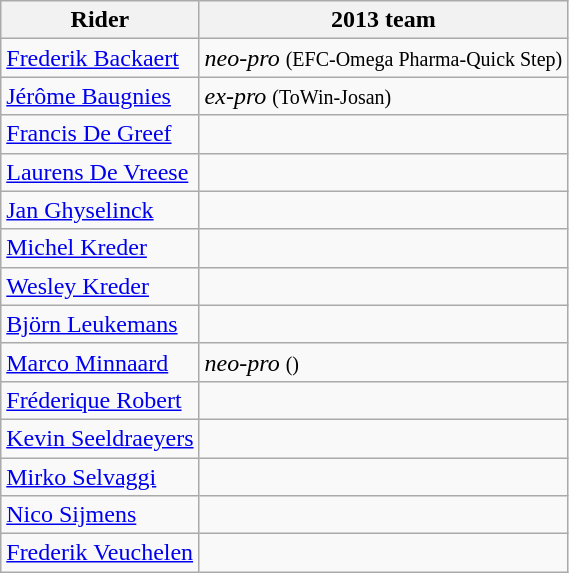<table class="wikitable">
<tr>
<th>Rider</th>
<th>2013 team</th>
</tr>
<tr>
<td><a href='#'>Frederik Backaert</a></td>
<td><em>neo-pro</em> <small>(EFC-Omega Pharma-Quick Step)</small></td>
</tr>
<tr>
<td><a href='#'>Jérôme Baugnies</a></td>
<td><em>ex-pro</em> <small>(ToWin-Josan)</small></td>
</tr>
<tr>
<td><a href='#'>Francis De Greef</a></td>
<td></td>
</tr>
<tr>
<td><a href='#'>Laurens De Vreese</a></td>
<td></td>
</tr>
<tr>
<td><a href='#'>Jan Ghyselinck</a></td>
<td></td>
</tr>
<tr>
<td><a href='#'>Michel Kreder</a></td>
<td></td>
</tr>
<tr>
<td><a href='#'>Wesley Kreder</a></td>
<td></td>
</tr>
<tr>
<td><a href='#'>Björn Leukemans</a></td>
<td></td>
</tr>
<tr>
<td><a href='#'>Marco Minnaard</a></td>
<td><em>neo-pro</em> <small>()</small></td>
</tr>
<tr>
<td><a href='#'>Fréderique Robert</a></td>
<td></td>
</tr>
<tr>
<td><a href='#'>Kevin Seeldraeyers</a></td>
<td></td>
</tr>
<tr>
<td><a href='#'>Mirko Selvaggi</a></td>
<td></td>
</tr>
<tr>
<td><a href='#'>Nico Sijmens</a></td>
<td></td>
</tr>
<tr>
<td><a href='#'>Frederik Veuchelen</a></td>
<td></td>
</tr>
</table>
